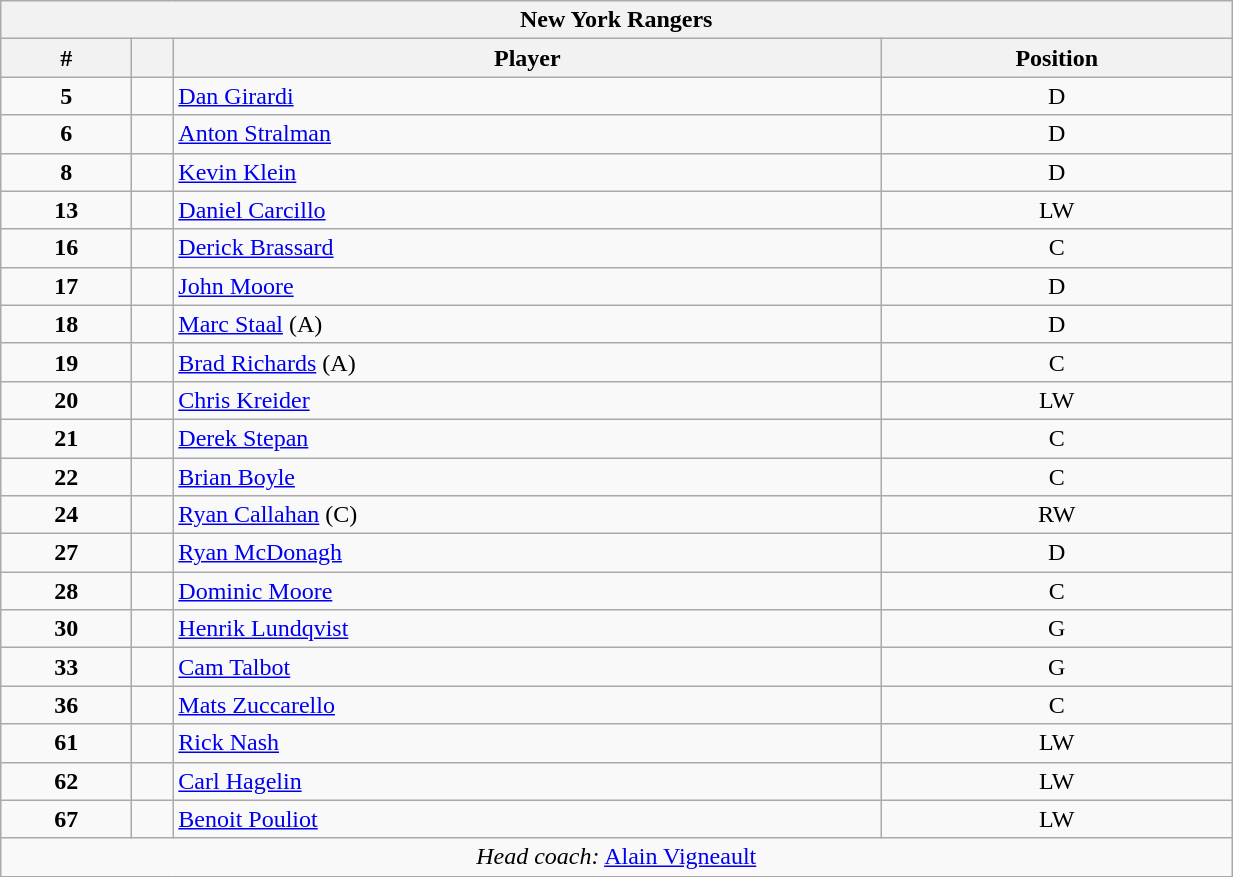<table class="wikitable" style="width:65%; text-align:center;">
<tr>
<th colspan=4>New York Rangers</th>
</tr>
<tr>
<th>#</th>
<th></th>
<th>Player</th>
<th>Position</th>
</tr>
<tr>
<td><strong>5</strong></td>
<td align=center></td>
<td align=left><a href='#'>Dan Girardi</a></td>
<td>D</td>
</tr>
<tr>
<td><strong>6</strong></td>
<td align=center></td>
<td align=left><a href='#'>Anton Stralman</a></td>
<td>D</td>
</tr>
<tr>
<td><strong>8</strong></td>
<td align=center></td>
<td align=left><a href='#'>Kevin Klein</a></td>
<td>D</td>
</tr>
<tr>
<td><strong>13</strong></td>
<td align=center></td>
<td align=left><a href='#'>Daniel Carcillo</a></td>
<td>LW</td>
</tr>
<tr>
<td><strong>16</strong></td>
<td align=center></td>
<td align=left><a href='#'>Derick Brassard</a></td>
<td>C</td>
</tr>
<tr>
<td><strong>17</strong></td>
<td align=center></td>
<td align=left><a href='#'>John Moore</a></td>
<td>D</td>
</tr>
<tr>
<td><strong>18</strong></td>
<td align=center></td>
<td align=left><a href='#'>Marc Staal</a> (A)</td>
<td>D</td>
</tr>
<tr>
<td><strong>19</strong></td>
<td align=center></td>
<td align=left><a href='#'>Brad Richards</a> (A)</td>
<td>C</td>
</tr>
<tr>
<td><strong>20</strong></td>
<td align=center></td>
<td align=left><a href='#'>Chris Kreider</a></td>
<td>LW</td>
</tr>
<tr>
<td><strong>21</strong></td>
<td align=center></td>
<td align=left><a href='#'>Derek Stepan</a></td>
<td>C</td>
</tr>
<tr>
<td><strong>22</strong></td>
<td align=center></td>
<td align=left><a href='#'>Brian Boyle</a></td>
<td>C</td>
</tr>
<tr>
<td><strong>24</strong></td>
<td align=center></td>
<td align=left><a href='#'>Ryan Callahan</a> (C)</td>
<td>RW</td>
</tr>
<tr>
<td><strong>27</strong></td>
<td align=center></td>
<td align=left><a href='#'>Ryan McDonagh</a></td>
<td>D</td>
</tr>
<tr>
<td><strong>28</strong></td>
<td align=center></td>
<td align=left><a href='#'>Dominic Moore</a></td>
<td>C</td>
</tr>
<tr>
<td><strong>30</strong></td>
<td align=center></td>
<td align=left><a href='#'>Henrik Lundqvist</a></td>
<td>G</td>
</tr>
<tr>
<td><strong>33</strong></td>
<td align=center></td>
<td align=left><a href='#'>Cam Talbot</a></td>
<td>G</td>
</tr>
<tr>
<td><strong>36</strong></td>
<td align=center></td>
<td align=left><a href='#'>Mats Zuccarello</a></td>
<td>C</td>
</tr>
<tr>
<td><strong>61</strong></td>
<td align=center></td>
<td align=left><a href='#'>Rick Nash</a></td>
<td>LW</td>
</tr>
<tr>
<td><strong>62</strong></td>
<td align=center></td>
<td align=left><a href='#'>Carl Hagelin</a></td>
<td>LW</td>
</tr>
<tr>
<td><strong>67</strong></td>
<td align=center></td>
<td align=left><a href='#'>Benoit Pouliot</a></td>
<td>LW</td>
</tr>
<tr>
<td colspan=4><em>Head coach:</em>  <a href='#'>Alain Vigneault</a></td>
</tr>
</table>
